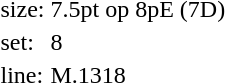<table style="margin-left:40px;">
<tr>
<td>size:</td>
<td>7.5pt op 8pE (7D)</td>
</tr>
<tr>
<td>set:</td>
<td>8</td>
</tr>
<tr>
<td>line:</td>
<td>M.1318</td>
</tr>
</table>
